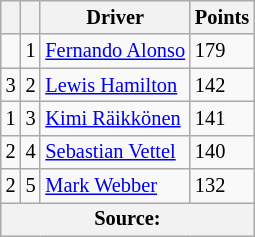<table class="wikitable" style="font-size: 85%;">
<tr>
<th></th>
<th></th>
<th>Driver</th>
<th>Points</th>
</tr>
<tr>
<td align="left"></td>
<td align="center">1</td>
<td> <a href='#'>Fernando Alonso</a></td>
<td align="left">179</td>
</tr>
<tr>
<td align="left"> 3</td>
<td align="center">2</td>
<td> <a href='#'>Lewis Hamilton</a></td>
<td align="left">142</td>
</tr>
<tr>
<td align="left"> 1</td>
<td align="center">3</td>
<td> <a href='#'>Kimi Räikkönen</a></td>
<td align="left">141</td>
</tr>
<tr>
<td align="left"> 2</td>
<td align="center">4</td>
<td> <a href='#'>Sebastian Vettel</a></td>
<td align="left">140</td>
</tr>
<tr>
<td align="left"> 2</td>
<td align="center">5</td>
<td> <a href='#'>Mark Webber</a></td>
<td align="left">132</td>
</tr>
<tr>
<th colspan=4>Source: </th>
</tr>
</table>
